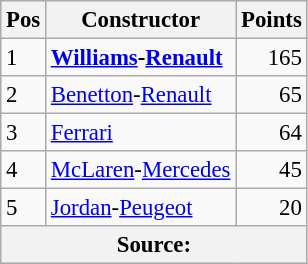<table class="wikitable"   style="font-size:   95%;">
<tr>
<th>Pos</th>
<th>Constructor</th>
<th>Points</th>
</tr>
<tr>
<td>1</td>
<td> <strong><a href='#'>Williams</a>-<a href='#'>Renault</a></strong></td>
<td align="right">165</td>
</tr>
<tr>
<td>2</td>
<td> <a href='#'>Benetton</a>-<a href='#'>Renault</a></td>
<td align="right">65</td>
</tr>
<tr>
<td>3</td>
<td> <a href='#'>Ferrari</a></td>
<td align="right">64</td>
</tr>
<tr>
<td>4</td>
<td> <a href='#'>McLaren</a>-<a href='#'>Mercedes</a></td>
<td align="right">45</td>
</tr>
<tr>
<td>5</td>
<td> <a href='#'>Jordan</a>-<a href='#'>Peugeot</a></td>
<td align="right">20</td>
</tr>
<tr>
<th colspan=4>Source: </th>
</tr>
</table>
